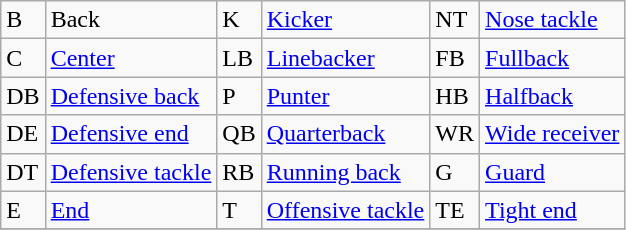<table class="wikitable">
<tr>
<td>B</td>
<td>Back</td>
<td>K</td>
<td><a href='#'>Kicker</a></td>
<td>NT</td>
<td><a href='#'>Nose tackle</a></td>
</tr>
<tr>
<td>C</td>
<td><a href='#'>Center</a></td>
<td>LB</td>
<td><a href='#'>Linebacker</a></td>
<td>FB</td>
<td><a href='#'>Fullback</a></td>
</tr>
<tr>
<td>DB</td>
<td><a href='#'>Defensive back</a></td>
<td>P</td>
<td><a href='#'>Punter</a></td>
<td>HB</td>
<td><a href='#'>Halfback</a></td>
</tr>
<tr>
<td>DE</td>
<td><a href='#'>Defensive end</a></td>
<td>QB</td>
<td><a href='#'>Quarterback</a></td>
<td>WR</td>
<td><a href='#'>Wide receiver</a></td>
</tr>
<tr>
<td>DT</td>
<td><a href='#'>Defensive tackle</a></td>
<td>RB</td>
<td><a href='#'>Running back</a></td>
<td>G</td>
<td><a href='#'>Guard</a></td>
</tr>
<tr>
<td>E</td>
<td><a href='#'>End</a></td>
<td>T</td>
<td><a href='#'>Offensive tackle</a></td>
<td>TE</td>
<td><a href='#'>Tight end</a></td>
</tr>
<tr>
</tr>
</table>
